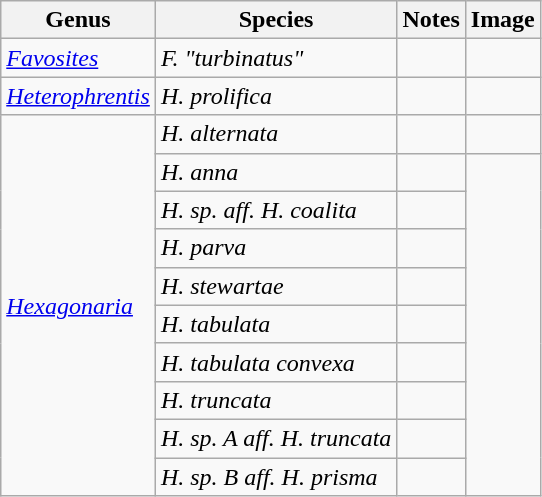<table class="wikitable">
<tr>
<th>Genus</th>
<th>Species</th>
<th>Notes</th>
<th>Image</th>
</tr>
<tr>
<td><em><a href='#'>Favosites</a></em></td>
<td><em>F. "turbinatus"</em></td>
<td></td>
<td></td>
</tr>
<tr>
<td><em><a href='#'>Heterophrentis</a></em></td>
<td><em>H. prolifica</em></td>
<td></td>
<td></td>
</tr>
<tr>
<td rowspan="10"><em><a href='#'>Hexagonaria</a></em></td>
<td><em>H. alternata</em></td>
<td></td>
<td></td>
</tr>
<tr>
<td><em>H. anna</em></td>
<td></td>
<td rowspan="9"></td>
</tr>
<tr>
<td><em>H. sp. aff. H. coalita</em></td>
<td></td>
</tr>
<tr>
<td><em>H. parva</em></td>
<td></td>
</tr>
<tr>
<td><em>H. stewartae</em></td>
<td></td>
</tr>
<tr>
<td><em>H. tabulata</em></td>
<td></td>
</tr>
<tr>
<td><em>H. tabulata convexa</em></td>
<td></td>
</tr>
<tr>
<td><em>H. truncata</em></td>
<td></td>
</tr>
<tr>
<td><em>H.  sp. A aff. H. truncata</em></td>
<td></td>
</tr>
<tr>
<td><em>H.  sp. B aff. H. prisma</em></td>
<td></td>
</tr>
</table>
